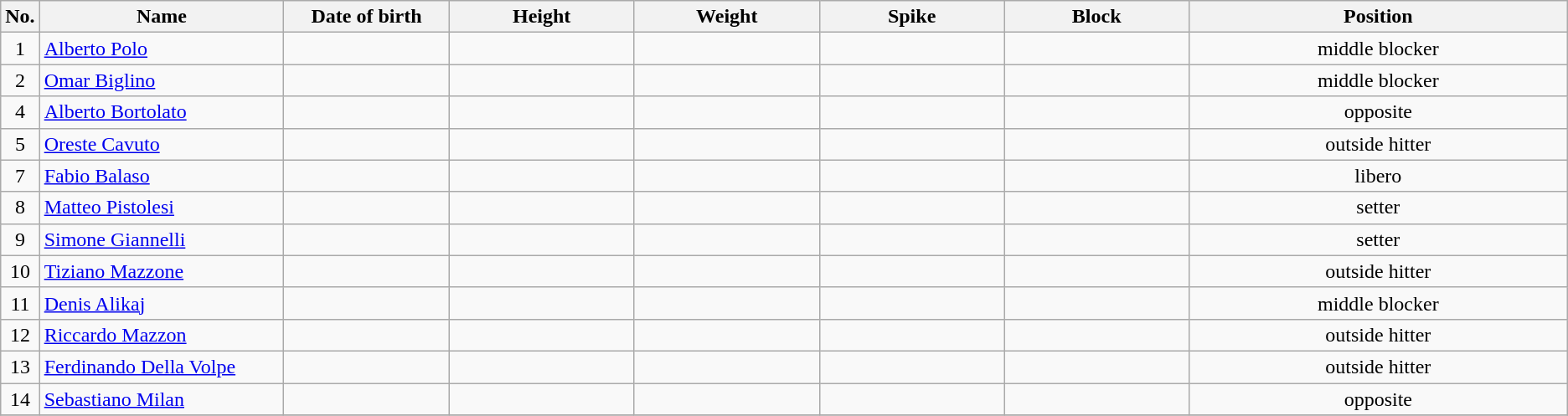<table class="wikitable sortable" style="font-size:100%; text-align:center;">
<tr>
<th>No.</th>
<th style="width:12em">Name</th>
<th style="width:8em">Date of birth</th>
<th style="width:9em">Height</th>
<th style="width:9em">Weight</th>
<th style="width:9em">Spike</th>
<th style="width:9em">Block</th>
<th style="width:19em">Position</th>
</tr>
<tr>
<td>1</td>
<td align=left><a href='#'>Alberto Polo</a></td>
<td align=right></td>
<td></td>
<td></td>
<td></td>
<td></td>
<td>middle blocker</td>
</tr>
<tr>
<td>2</td>
<td align=left><a href='#'>Omar Biglino</a></td>
<td align=right></td>
<td></td>
<td></td>
<td></td>
<td></td>
<td>middle blocker</td>
</tr>
<tr>
<td>4</td>
<td align=left><a href='#'>Alberto Bortolato</a></td>
<td align=right></td>
<td></td>
<td></td>
<td></td>
<td></td>
<td>opposite</td>
</tr>
<tr>
<td>5</td>
<td align=left><a href='#'>Oreste Cavuto</a></td>
<td align=right></td>
<td></td>
<td></td>
<td></td>
<td></td>
<td>outside hitter</td>
</tr>
<tr>
<td>7</td>
<td align=left><a href='#'>Fabio Balaso</a></td>
<td align=right></td>
<td></td>
<td></td>
<td></td>
<td></td>
<td>libero</td>
</tr>
<tr>
<td>8</td>
<td align=left><a href='#'>Matteo Pistolesi</a></td>
<td align=right></td>
<td></td>
<td></td>
<td></td>
<td></td>
<td>setter</td>
</tr>
<tr>
<td>9</td>
<td align=left><a href='#'>Simone Giannelli</a></td>
<td align=right></td>
<td></td>
<td></td>
<td></td>
<td></td>
<td>setter</td>
</tr>
<tr>
<td>10</td>
<td align=left><a href='#'>Tiziano Mazzone</a></td>
<td align=right></td>
<td></td>
<td></td>
<td></td>
<td></td>
<td>outside hitter</td>
</tr>
<tr>
<td>11</td>
<td align=left><a href='#'>Denis Alikaj</a></td>
<td align=right></td>
<td></td>
<td></td>
<td></td>
<td></td>
<td>middle blocker</td>
</tr>
<tr>
<td>12</td>
<td align=left><a href='#'>Riccardo Mazzon</a></td>
<td align=right></td>
<td></td>
<td></td>
<td></td>
<td></td>
<td>outside hitter</td>
</tr>
<tr>
<td>13</td>
<td align=left><a href='#'>Ferdinando Della Volpe</a></td>
<td align=right></td>
<td></td>
<td></td>
<td></td>
<td></td>
<td>outside hitter</td>
</tr>
<tr>
<td>14</td>
<td align=left><a href='#'>Sebastiano Milan</a></td>
<td align=right></td>
<td></td>
<td></td>
<td></td>
<td></td>
<td>opposite</td>
</tr>
<tr>
</tr>
</table>
